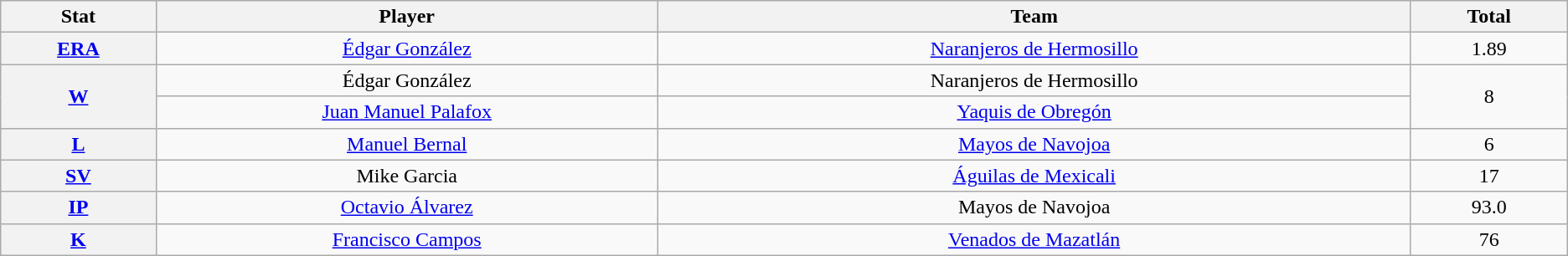<table class="wikitable" style="text-align:center;">
<tr>
<th scope="col" width="3%">Stat</th>
<th scope="col" width="10%">Player</th>
<th scope="col" width="15%">Team</th>
<th scope="col" width="3%">Total</th>
</tr>
<tr>
<th scope="row" style="text-align:center;"><a href='#'>ERA</a></th>
<td> <a href='#'>Édgar González</a></td>
<td><a href='#'>Naranjeros de Hermosillo</a></td>
<td>1.89</td>
</tr>
<tr>
<th scope="row" style="text-align:center;" rowspan=2><a href='#'>W</a></th>
<td> Édgar González</td>
<td>Naranjeros de Hermosillo</td>
<td rowspan=2 >8</td>
</tr>
<tr>
<td> <a href='#'>Juan Manuel Palafox</a></td>
<td><a href='#'>Yaquis de Obregón</a></td>
</tr>
<tr>
<th scope="row" style="text-align:center;"><a href='#'>L</a></th>
<td> <a href='#'>Manuel Bernal</a></td>
<td><a href='#'>Mayos de Navojoa</a></td>
<td>6</td>
</tr>
<tr>
<th scope="row" style="text-align:center;"><a href='#'>SV</a></th>
<td> Mike Garcia</td>
<td><a href='#'>Águilas de Mexicali</a></td>
<td>17</td>
</tr>
<tr>
<th scope="row" style="text-align:center;"><a href='#'>IP</a></th>
<td> <a href='#'>Octavio Álvarez</a></td>
<td>Mayos de Navojoa</td>
<td>93.0</td>
</tr>
<tr>
<th scope="row" style="text-align:center;"><a href='#'>K</a></th>
<td> <a href='#'>Francisco Campos</a></td>
<td><a href='#'>Venados de Mazatlán</a></td>
<td>76</td>
</tr>
</table>
